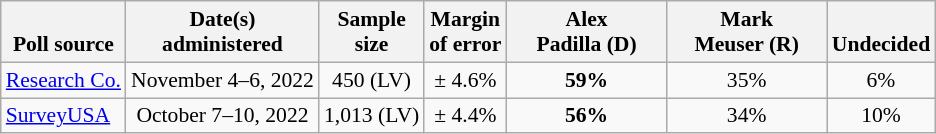<table class="wikitable" style="font-size:90%;text-align:center;">
<tr valign=bottom>
<th>Poll source</th>
<th>Date(s)<br>administered</th>
<th>Sample<br>size</th>
<th>Margin<br>of error</th>
<th style="width:100px;">Alex<br>Padilla (D)</th>
<th style="width:100px;">Mark<br>Meuser (R)</th>
<th>Undecided</th>
</tr>
<tr>
<td style="text-align:left;"><a href='#'>Research Co.</a></td>
<td>November 4–6, 2022</td>
<td>450 (LV)</td>
<td>± 4.6%</td>
<td><strong>59%</strong></td>
<td>35%</td>
<td>6%</td>
</tr>
<tr>
<td style="text-align:left;"><a href='#'>SurveyUSA</a></td>
<td>October 7–10, 2022</td>
<td>1,013 (LV)</td>
<td>± 4.4%</td>
<td><strong>56%</strong></td>
<td>34%</td>
<td>10%</td>
</tr>
</table>
